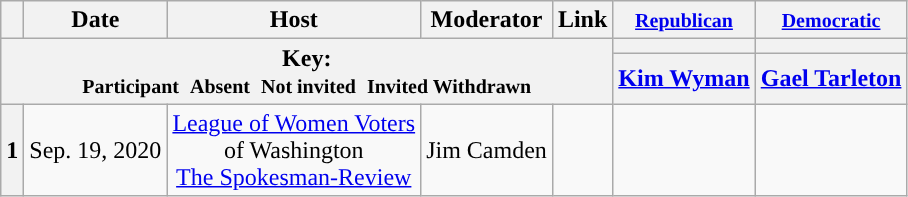<table class="wikitable" style="text-align:center;">
<tr>
<th scope="col"></th>
<th scope="col">Date</th>
<th scope="col">Host</th>
<th scope="col">Moderator</th>
<th scope="col">Link</th>
<th scope="col"><small><a href='#'>Republican</a></small></th>
<th scope="col"><small><a href='#'>Democratic</a></small></th>
</tr>
<tr>
<th colspan="5" rowspan="2">Key:<br> <small>Participant </small>  <small>Absent </small>  <small>Not invited </small>  <small>Invited  Withdrawn</small></th>
<th scope="col" style="background:"></th>
<th scope="col" style="background:"></th>
</tr>
<tr>
<th scope="col"><a href='#'>Kim Wyman</a></th>
<th scope="col"><a href='#'>Gael Tarleton</a></th>
</tr>
<tr>
<th>1</th>
<td style="white-space:nowrap;">Sep. 19, 2020</td>
<td style="white-space:nowrap;"><a href='#'>League of Women Voters</a><br>of Washington<br><a href='#'>The Spokesman-Review</a></td>
<td style="white-space:nowrap;">Jim Camden</td>
<td style="white-space:nowrap;"></td>
<td></td>
<td></td>
</tr>
</table>
